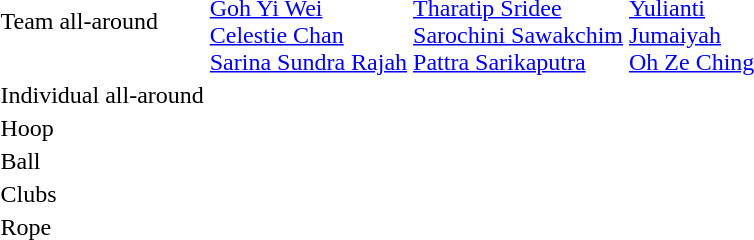<table>
<tr>
<td>Team all-around</td>
<td><br><a href='#'>Goh Yi Wei</a><br><a href='#'>Celestie Chan</a><br><a href='#'>Sarina Sundra Rajah</a></td>
<td><br><a href='#'>Tharatip Sridee</a><br><a href='#'>Sarochini Sawakchim</a><br><a href='#'>Pattra Sarikaputra</a></td>
<td><br><a href='#'>Yulianti</a><br><a href='#'>Jumaiyah</a><br><a href='#'>Oh Ze Ching</a></td>
</tr>
<tr>
<td>Individual all-around</td>
<td></td>
<td></td>
<td></td>
</tr>
<tr>
<td>Hoop</td>
<td></td>
<td></td>
<td></td>
</tr>
<tr>
<td>Ball</td>
<td></td>
<td></td>
<td></td>
</tr>
<tr>
<td>Clubs</td>
<td></td>
<td></td>
<td></td>
</tr>
<tr>
<td>Rope</td>
<td></td>
<td></td>
<td></td>
</tr>
</table>
